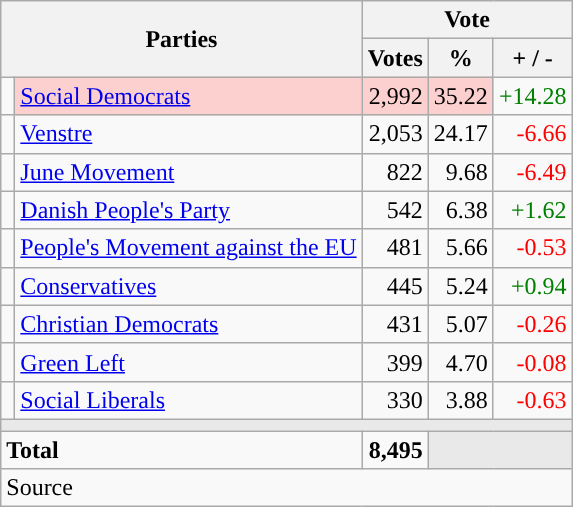<table class="wikitable" style="text-align:right;">
<tr>
<th style="text-align:centre;" rowspan="2" colspan="2" width="225">Parties</th>
<th colspan="3">Vote</th>
</tr>
<tr>
<th width="15">Votes</th>
<th width="15">%</th>
<th width="15">+ / -</th>
</tr>
<tr>
<td width="2" style="color:inherit;background:"></td>
<td bgcolor=#fbd0ce   align="left"><a href='#'>Social Democrats</a></td>
<td bgcolor=#fbd0ce>2,992</td>
<td bgcolor=#fbd0ce>35.22</td>
<td style=color:green;>+14.28</td>
</tr>
<tr>
<td width="2" style="color:inherit;background:"></td>
<td align="left"><a href='#'>Venstre</a></td>
<td>2,053</td>
<td>24.17</td>
<td style=color:red;>-6.66</td>
</tr>
<tr>
<td width="2" style="color:inherit;background:"></td>
<td align="left"><a href='#'>June Movement</a></td>
<td>822</td>
<td>9.68</td>
<td style=color:red;>-6.49</td>
</tr>
<tr>
<td width="2" style="color:inherit;background:"></td>
<td align="left"><a href='#'>Danish People's Party</a></td>
<td>542</td>
<td>6.38</td>
<td style=color:green;>+1.62</td>
</tr>
<tr>
<td width="2" style="color:inherit;background:"></td>
<td align="left"><a href='#'>People's Movement against the EU</a></td>
<td>481</td>
<td>5.66</td>
<td style=color:red;>-0.53</td>
</tr>
<tr>
<td width="2" style="color:inherit;background:"></td>
<td align="left"><a href='#'>Conservatives</a></td>
<td>445</td>
<td>5.24</td>
<td style=color:green;>+0.94</td>
</tr>
<tr>
<td width="2" style="color:inherit;background:"></td>
<td align="left"><a href='#'>Christian Democrats</a></td>
<td>431</td>
<td>5.07</td>
<td style=color:red;>-0.26</td>
</tr>
<tr>
<td width="2" style="color:inherit;background:"></td>
<td align="left"><a href='#'>Green Left</a></td>
<td>399</td>
<td>4.70</td>
<td style=color:red;>-0.08</td>
</tr>
<tr>
<td width="2" style="color:inherit;background:"></td>
<td align="left"><a href='#'>Social Liberals</a></td>
<td>330</td>
<td>3.88</td>
<td style=color:red;>-0.63</td>
</tr>
<tr>
<td colspan="7" bgcolor="#E9E9E9"></td>
</tr>
<tr>
<td align="left" colspan="2"><strong>Total</strong></td>
<td><strong>8,495</strong></td>
<td bgcolor="#E9E9E9" colspan="2"></td>
</tr>
<tr>
<td align="left" colspan="6">Source</td>
</tr>
</table>
